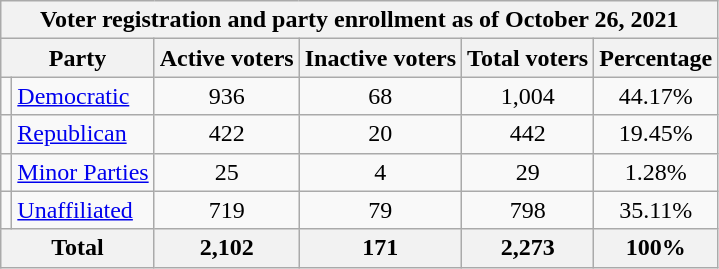<table class=wikitable>
<tr>
<th colspan = 6>Voter registration and party enrollment as of October 26, 2021</th>
</tr>
<tr>
<th colspan = 2>Party</th>
<th>Active voters</th>
<th>Inactive voters</th>
<th>Total voters</th>
<th>Percentage</th>
</tr>
<tr>
<td></td>
<td><a href='#'>Democratic</a></td>
<td align = center>936</td>
<td align = center>68</td>
<td align = center>1,004</td>
<td align = center>44.17%</td>
</tr>
<tr>
<td></td>
<td><a href='#'>Republican</a></td>
<td align = center>422</td>
<td align = center>20</td>
<td align = center>442</td>
<td align = center>19.45%</td>
</tr>
<tr>
<td></td>
<td><a href='#'>Minor Parties</a></td>
<td align = center>25</td>
<td align = center>4</td>
<td align = center>29</td>
<td align = center>1.28%</td>
</tr>
<tr>
<td></td>
<td><a href='#'>Unaffiliated</a></td>
<td align = center>719</td>
<td align = center>79</td>
<td align = center>798</td>
<td align = center>35.11%</td>
</tr>
<tr>
<th colspan = 2>Total</th>
<th align = center>2,102</th>
<th align = center>171</th>
<th align = center>2,273</th>
<th align = center>100%</th>
</tr>
</table>
